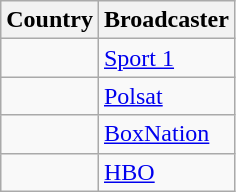<table class="wikitable">
<tr>
<th align=center>Country</th>
<th align=center>Broadcaster</th>
</tr>
<tr>
<td></td>
<td><a href='#'>Sport 1</a></td>
</tr>
<tr>
<td></td>
<td><a href='#'>Polsat</a></td>
</tr>
<tr>
<td></td>
<td><a href='#'>BoxNation</a></td>
</tr>
<tr>
<td></td>
<td><a href='#'>HBO</a></td>
</tr>
</table>
